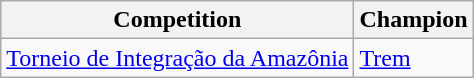<table class="wikitable">
<tr>
<th>Competition</th>
<th>Champion</th>
</tr>
<tr>
<td><a href='#'>Torneio de Integração da Amazônia</a></td>
<td><a href='#'>Trem</a></td>
</tr>
</table>
